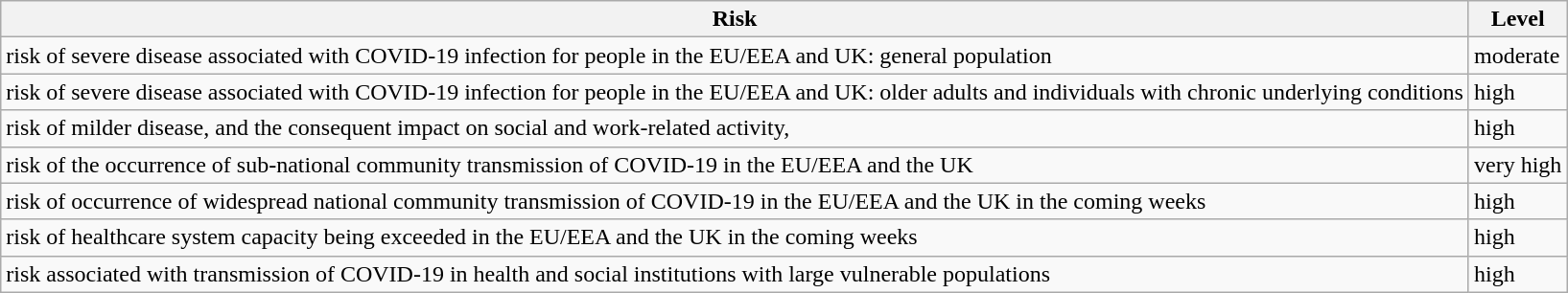<table class="wikitable sortable">
<tr>
<th>Risk</th>
<th>Level</th>
</tr>
<tr>
<td>risk of severe disease associated with COVID-19 infection for people in the EU/EEA and UK: general population</td>
<td>moderate</td>
</tr>
<tr>
<td>risk of severe disease associated with COVID-19 infection for people in the EU/EEA and UK: older adults and individuals with chronic underlying conditions</td>
<td>high</td>
</tr>
<tr>
<td>risk of milder disease, and the consequent impact on social and work-related activity,</td>
<td>high</td>
</tr>
<tr>
<td>risk of the occurrence of sub-national community transmission of COVID-19 in the EU/EEA and the UK</td>
<td>very high</td>
</tr>
<tr>
<td>risk of occurrence of widespread national community transmission of COVID-19 in the EU/EEA and the UK in the coming weeks</td>
<td>high</td>
</tr>
<tr>
<td>risk of healthcare system capacity being exceeded in the EU/EEA and the UK in the coming weeks</td>
<td>high</td>
</tr>
<tr>
<td>risk associated with transmission of COVID-19 in health and social institutions with large vulnerable populations</td>
<td>high</td>
</tr>
</table>
